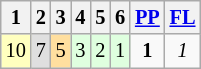<table class="wikitable" style="font-size: 85%;">
<tr>
<th>1</th>
<th>2</th>
<th>3</th>
<th>4</th>
<th>5</th>
<th>6</th>
<th><a href='#'>PP</a></th>
<th><a href='#'>FL</a></th>
</tr>
<tr align="center">
<td style="background:#FFFFBF;">10</td>
<td style="background:#DFDFDF;">7</td>
<td style="background:#FFDF9F;">5</td>
<td style="background:#DFFFDF;">3</td>
<td style="background:#DFFFDF;">2</td>
<td style="background:#DFFFDF;">1</td>
<td><strong>1</strong></td>
<td><em>1</em></td>
</tr>
</table>
